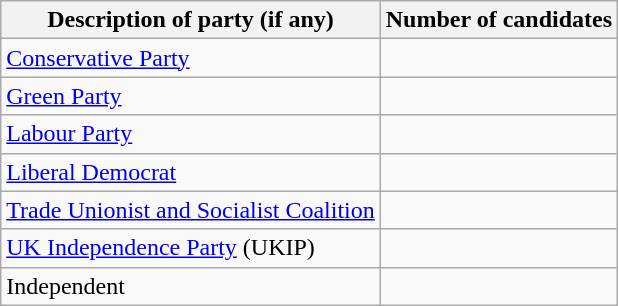<table class="wikitable sortable">
<tr>
<th>Description of party (if any)</th>
<th>Number of candidates</th>
</tr>
<tr>
<td><a href='#'>Conservative Party</a></td>
<td></td>
</tr>
<tr>
<td><a href='#'>Green Party</a></td>
<td></td>
</tr>
<tr>
<td><a href='#'>Labour Party</a></td>
<td></td>
</tr>
<tr>
<td><a href='#'>Liberal Democrat</a></td>
<td></td>
</tr>
<tr>
<td><a href='#'>Trade Unionist and Socialist Coalition</a></td>
<td></td>
</tr>
<tr>
<td><a href='#'>UK Independence Party</a> (UKIP)</td>
<td></td>
</tr>
<tr>
<td>Independent</td>
<td></td>
</tr>
</table>
